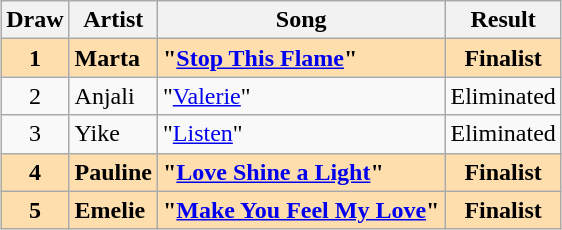<table class="sortable wikitable" style="margin: 1em auto 1em auto; text-align:center">
<tr>
<th scope="col">Draw</th>
<th scope="col">Artist</th>
<th scope="col">Song </th>
<th scope="col">Result</th>
</tr>
<tr style="font-weight: bold; background: navajowhite;">
<td>1</td>
<td align="left">Marta</td>
<td align="left">"<a href='#'>Stop This Flame</a>" </td>
<td>Finalist</td>
</tr>
<tr>
<td>2</td>
<td align="left">Anjali</td>
<td align="left">"<a href='#'>Valerie</a>" </td>
<td>Eliminated</td>
</tr>
<tr>
<td>3</td>
<td align="left">Yike</td>
<td align="left">"<a href='#'>Listen</a>" </td>
<td>Eliminated</td>
</tr>
<tr style="font-weight: bold; background: navajowhite;">
<td>4</td>
<td align="left">Pauline</td>
<td align="left">"<a href='#'>Love Shine a Light</a>" </td>
<td>Finalist</td>
</tr>
<tr style="font-weight: bold; background: navajowhite;">
<td>5</td>
<td align="left">Emelie</td>
<td align="left">"<a href='#'>Make You Feel My Love</a>" </td>
<td>Finalist</td>
</tr>
</table>
